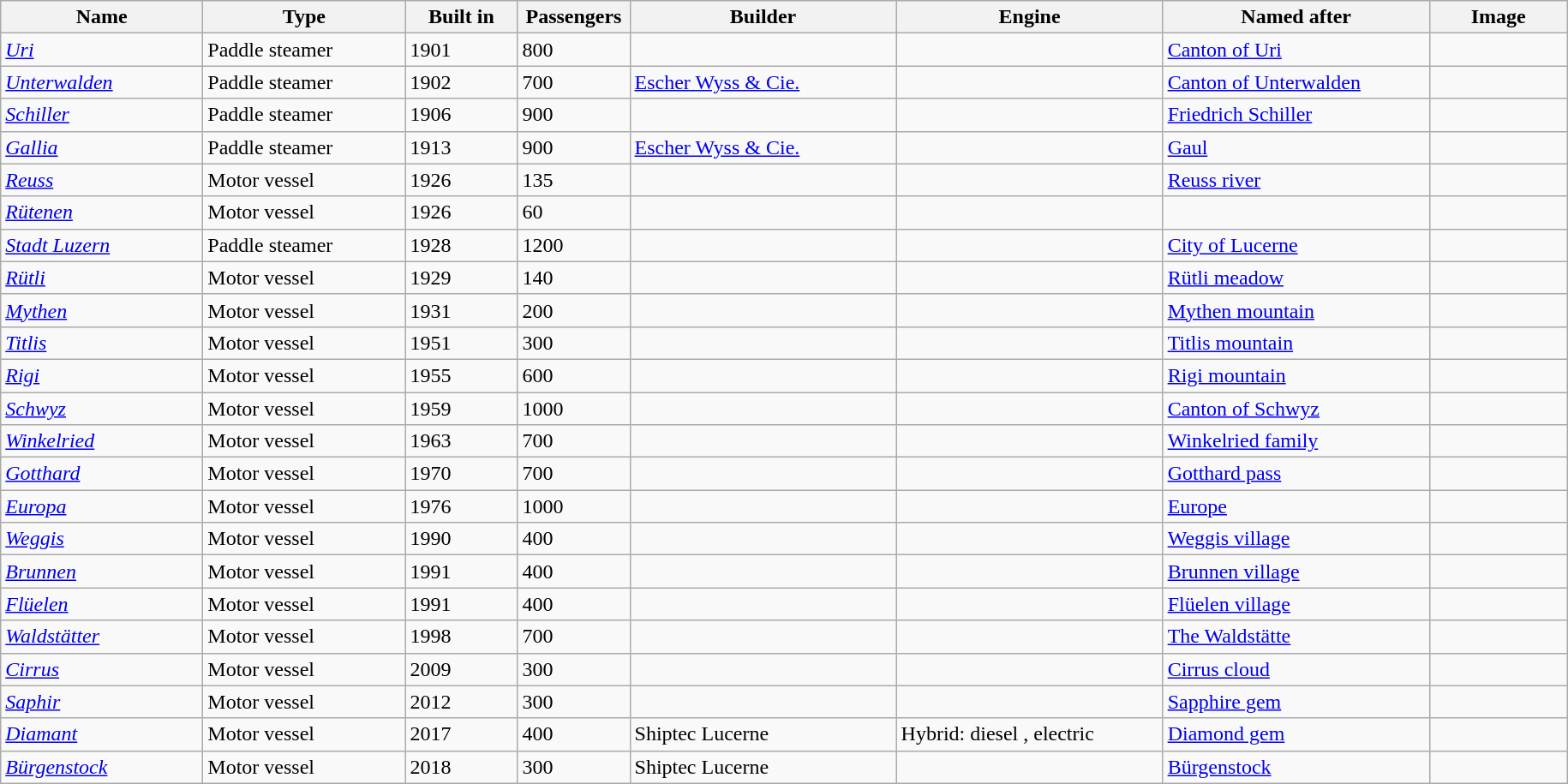<table class="wikitable sortable">
<tr>
<th width="150">Name</th>
<th width="150">Type</th>
<th width="80">Built in</th>
<th width="80">Passengers</th>
<th width="200">Builder</th>
<th width="200">Engine</th>
<th width="200">Named after</th>
<th width="100">Image</th>
</tr>
<tr ->
<td><a href='#'><em>Uri</em></a></td>
<td>Paddle steamer</td>
<td>1901</td>
<td>800</td>
<td></td>
<td></td>
<td><a href='#'>Canton of Uri</a></td>
<td></td>
</tr>
<tr ->
<td><a href='#'><em>Unterwalden</em></a></td>
<td>Paddle steamer</td>
<td>1902</td>
<td>700</td>
<td><a href='#'>Escher Wyss & Cie.</a></td>
<td></td>
<td><a href='#'>Canton of Unterwalden</a></td>
<td></td>
</tr>
<tr ->
<td><a href='#'><em>Schiller</em></a></td>
<td>Paddle steamer</td>
<td>1906</td>
<td>900</td>
<td></td>
<td></td>
<td><a href='#'>Friedrich Schiller</a></td>
<td></td>
</tr>
<tr ->
<td><a href='#'><em>Gallia</em></a></td>
<td>Paddle steamer</td>
<td>1913</td>
<td>900</td>
<td><a href='#'>Escher Wyss & Cie.</a></td>
<td></td>
<td><a href='#'>Gaul</a></td>
<td></td>
</tr>
<tr ->
<td><a href='#'><em>Reuss</em></a></td>
<td>Motor vessel</td>
<td>1926</td>
<td>135</td>
<td></td>
<td></td>
<td><a href='#'>Reuss river</a></td>
<td></td>
</tr>
<tr ->
<td><a href='#'><em>Rütenen</em></a></td>
<td>Motor vessel</td>
<td>1926</td>
<td>60</td>
<td></td>
<td></td>
<td></td>
<td></td>
</tr>
<tr ->
<td><a href='#'><em>Stadt Luzern</em></a></td>
<td>Paddle steamer</td>
<td>1928</td>
<td>1200</td>
<td></td>
<td></td>
<td><a href='#'>City of Lucerne</a></td>
<td></td>
</tr>
<tr ->
<td><a href='#'><em>Rütli</em></a></td>
<td>Motor vessel</td>
<td>1929</td>
<td>140</td>
<td></td>
<td></td>
<td><a href='#'>Rütli meadow</a></td>
<td></td>
</tr>
<tr ->
<td><a href='#'><em>Mythen</em></a></td>
<td>Motor vessel</td>
<td>1931</td>
<td>200</td>
<td></td>
<td></td>
<td><a href='#'>Mythen mountain</a></td>
<td></td>
</tr>
<tr ->
<td><a href='#'><em>Titlis</em></a></td>
<td>Motor vessel</td>
<td>1951</td>
<td>300</td>
<td></td>
<td></td>
<td><a href='#'>Titlis mountain</a></td>
<td></td>
</tr>
<tr ->
<td><a href='#'><em>Rigi</em></a></td>
<td>Motor vessel</td>
<td>1955</td>
<td>600</td>
<td></td>
<td></td>
<td><a href='#'>Rigi mountain</a></td>
<td></td>
</tr>
<tr ->
<td><a href='#'><em>Schwyz</em></a></td>
<td>Motor vessel</td>
<td>1959</td>
<td>1000</td>
<td></td>
<td></td>
<td><a href='#'>Canton of Schwyz</a></td>
<td></td>
</tr>
<tr ->
<td><a href='#'><em>Winkelried</em></a></td>
<td>Motor vessel</td>
<td>1963</td>
<td>700</td>
<td></td>
<td></td>
<td><a href='#'>Winkelried family</a></td>
<td></td>
</tr>
<tr ->
<td><a href='#'><em>Gotthard</em></a></td>
<td>Motor vessel</td>
<td>1970</td>
<td>700</td>
<td></td>
<td></td>
<td><a href='#'>Gotthard pass</a></td>
<td></td>
</tr>
<tr ->
<td><a href='#'><em>Europa</em></a></td>
<td>Motor vessel</td>
<td>1976</td>
<td>1000</td>
<td></td>
<td></td>
<td><a href='#'>Europe</a></td>
<td></td>
</tr>
<tr ->
<td><a href='#'><em>Weggis</em></a></td>
<td>Motor vessel</td>
<td>1990</td>
<td>400</td>
<td></td>
<td></td>
<td><a href='#'>Weggis village</a></td>
<td></td>
</tr>
<tr ->
<td><a href='#'><em>Brunnen</em></a></td>
<td>Motor vessel</td>
<td>1991</td>
<td>400</td>
<td></td>
<td></td>
<td><a href='#'>Brunnen village</a></td>
<td></td>
</tr>
<tr ->
<td><a href='#'><em>Flüelen</em></a></td>
<td>Motor vessel</td>
<td>1991</td>
<td>400</td>
<td></td>
<td></td>
<td><a href='#'>Flüelen village</a></td>
<td></td>
</tr>
<tr ->
<td><a href='#'><em>Waldstätter</em></a></td>
<td>Motor vessel</td>
<td>1998</td>
<td>700</td>
<td></td>
<td></td>
<td><a href='#'>The Waldstätte</a></td>
<td></td>
</tr>
<tr ->
<td><a href='#'><em>Cirrus</em></a></td>
<td>Motor vessel</td>
<td>2009</td>
<td>300</td>
<td></td>
<td></td>
<td><a href='#'>Cirrus cloud</a></td>
<td></td>
</tr>
<tr ->
<td><a href='#'><em>Saphir</em></a></td>
<td>Motor vessel</td>
<td>2012</td>
<td>300</td>
<td></td>
<td></td>
<td><a href='#'>Sapphire gem</a></td>
<td></td>
</tr>
<tr ->
<td><a href='#'><em>Diamant</em></a></td>
<td>Motor vessel</td>
<td>2017</td>
<td>400</td>
<td>Shiptec Lucerne</td>
<td>Hybrid: diesel , electric </td>
<td><a href='#'>Diamond gem</a></td>
<td></td>
</tr>
<tr ->
<td><a href='#'><em>Bürgenstock</em></a></td>
<td>Motor vessel</td>
<td>2018</td>
<td>300</td>
<td>Shiptec Lucerne</td>
<td></td>
<td><a href='#'>Bürgenstock</a></td>
<td></td>
</tr>
</table>
